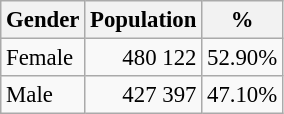<table class="wikitable" style="font-size: 95%; text-align: right">
<tr>
<th>Gender</th>
<th>Population</th>
<th>%</th>
</tr>
<tr>
<td align=left>Female</td>
<td>480 122</td>
<td>52.90%</td>
</tr>
<tr>
<td align=left>Male</td>
<td>427 397</td>
<td>47.10%</td>
</tr>
</table>
